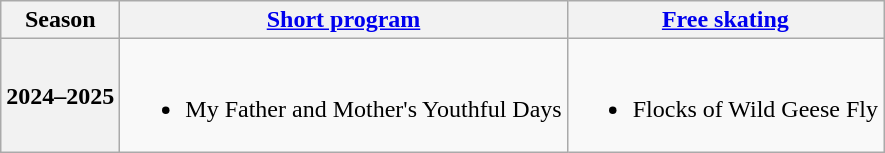<table class=wikitable style=text-align:center>
<tr>
<th>Season</th>
<th><a href='#'>Short program</a></th>
<th><a href='#'>Free skating</a></th>
</tr>
<tr>
<th>2024–2025 <br> </th>
<td><br><ul><li>My Father and Mother's Youthful Days <br> </li></ul></td>
<td><br><ul><li>Flocks of Wild Geese Fly <br></li></ul></td>
</tr>
</table>
